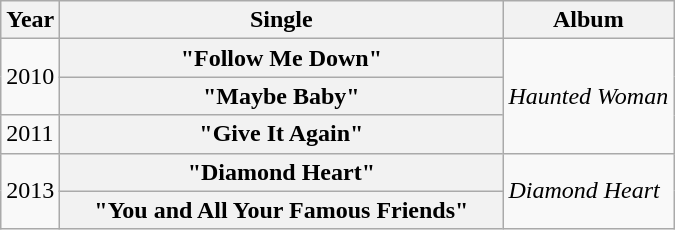<table class="wikitable plainrowheaders">
<tr>
<th>Year</th>
<th style="width:18em;">Single</th>
<th>Album</th>
</tr>
<tr>
<td rowspan="2">2010</td>
<th scope="row">"Follow Me Down"</th>
<td rowspan="3"><em>Haunted Woman</em></td>
</tr>
<tr>
<th scope="row">"Maybe Baby"</th>
</tr>
<tr>
<td>2011</td>
<th scope="row">"Give It Again"</th>
</tr>
<tr>
<td rowspan="2">2013</td>
<th scope="row">"Diamond Heart"</th>
<td rowspan="2"><em>Diamond Heart</em></td>
</tr>
<tr>
<th scope="row">"You and All Your Famous Friends"</th>
</tr>
</table>
